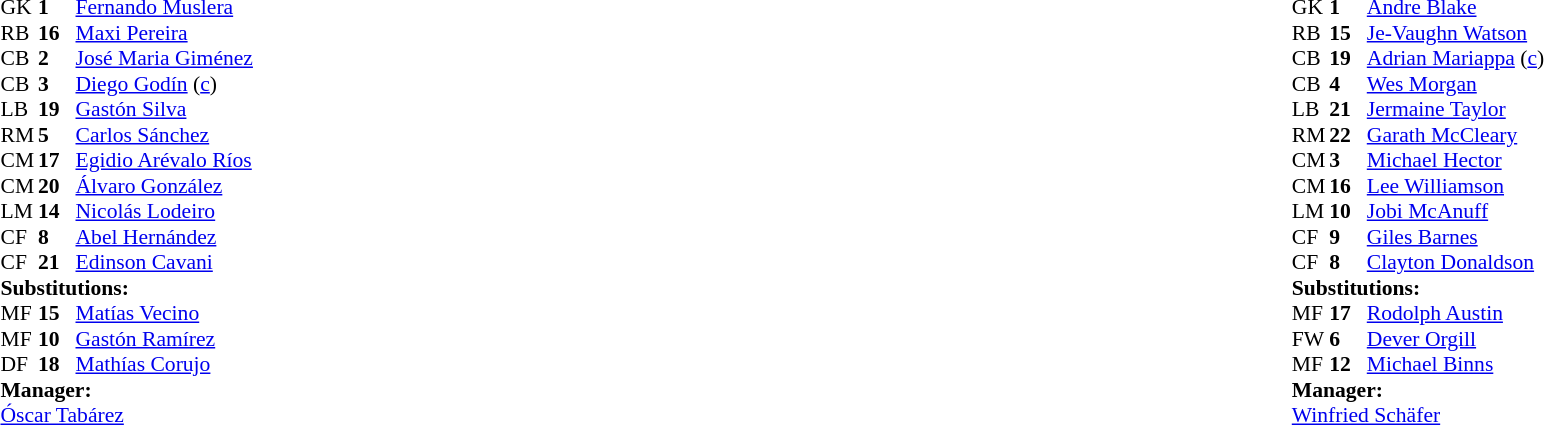<table width="100%">
<tr>
<td valign="top" width="40%"><br><table style="font-size:90%" cellspacing="0" cellpadding="0">
<tr>
<th width=25></th>
<th width=25></th>
</tr>
<tr>
<td>GK</td>
<td><strong>1</strong></td>
<td><a href='#'>Fernando Muslera</a></td>
</tr>
<tr>
<td>RB</td>
<td><strong>16</strong></td>
<td><a href='#'>Maxi Pereira</a></td>
</tr>
<tr>
<td>CB</td>
<td><strong>2</strong></td>
<td><a href='#'>José Maria Giménez</a></td>
</tr>
<tr>
<td>CB</td>
<td><strong>3</strong></td>
<td><a href='#'>Diego Godín</a> (<a href='#'>c</a>)</td>
</tr>
<tr>
<td>LB</td>
<td><strong>19</strong></td>
<td><a href='#'>Gastón Silva</a></td>
</tr>
<tr>
<td>RM</td>
<td><strong>5</strong></td>
<td><a href='#'>Carlos Sánchez</a></td>
<td></td>
<td></td>
</tr>
<tr>
<td>CM</td>
<td><strong>17</strong></td>
<td><a href='#'>Egidio Arévalo Ríos</a></td>
</tr>
<tr>
<td>CM</td>
<td><strong>20</strong></td>
<td><a href='#'>Álvaro González</a></td>
<td></td>
<td></td>
</tr>
<tr>
<td>LM</td>
<td><strong>14</strong></td>
<td><a href='#'>Nicolás Lodeiro</a></td>
</tr>
<tr>
<td>CF</td>
<td><strong>8</strong></td>
<td><a href='#'>Abel Hernández</a></td>
<td></td>
<td></td>
</tr>
<tr>
<td>CF</td>
<td><strong>21</strong></td>
<td><a href='#'>Edinson Cavani</a></td>
</tr>
<tr>
<td colspan=3><strong>Substitutions:</strong></td>
</tr>
<tr>
<td>MF</td>
<td><strong>15</strong></td>
<td><a href='#'>Matías Vecino</a></td>
<td></td>
<td></td>
</tr>
<tr>
<td>MF</td>
<td><strong>10</strong></td>
<td><a href='#'>Gastón Ramírez</a></td>
<td></td>
<td></td>
</tr>
<tr>
<td>DF</td>
<td><strong>18</strong></td>
<td><a href='#'>Mathías Corujo</a></td>
<td></td>
<td></td>
</tr>
<tr>
<td colspan=3><strong>Manager:</strong></td>
</tr>
<tr>
<td colspan=3><a href='#'>Óscar Tabárez</a></td>
</tr>
</table>
</td>
<td valign="top"></td>
<td valign="top" width="50%"><br><table style="font-size:90%; margin:auto" cellspacing="0" cellpadding="0">
<tr>
<th width=25></th>
<th width=25></th>
</tr>
<tr>
<td>GK</td>
<td><strong>1</strong></td>
<td><a href='#'>Andre Blake</a></td>
</tr>
<tr>
<td>RB</td>
<td><strong>15</strong></td>
<td><a href='#'>Je-Vaughn Watson</a></td>
</tr>
<tr>
<td>CB</td>
<td><strong>19</strong></td>
<td><a href='#'>Adrian Mariappa</a> (<a href='#'>c</a>)</td>
</tr>
<tr>
<td>CB</td>
<td><strong>4</strong></td>
<td><a href='#'>Wes Morgan</a></td>
</tr>
<tr>
<td>LB</td>
<td><strong>21</strong></td>
<td><a href='#'>Jermaine Taylor</a></td>
</tr>
<tr>
<td>RM</td>
<td><strong>22</strong></td>
<td><a href='#'>Garath McCleary</a></td>
<td></td>
<td></td>
</tr>
<tr>
<td>CM</td>
<td><strong>3</strong></td>
<td><a href='#'>Michael Hector</a></td>
<td></td>
</tr>
<tr>
<td>CM</td>
<td><strong>16</strong></td>
<td><a href='#'>Lee Williamson</a></td>
<td></td>
<td></td>
</tr>
<tr>
<td>LM</td>
<td><strong>10</strong></td>
<td><a href='#'>Jobi McAnuff</a></td>
<td></td>
<td></td>
</tr>
<tr>
<td>CF</td>
<td><strong>9</strong></td>
<td><a href='#'>Giles Barnes</a></td>
</tr>
<tr>
<td>CF</td>
<td><strong>8</strong></td>
<td><a href='#'>Clayton Donaldson</a></td>
</tr>
<tr>
<td colspan=3><strong>Substitutions:</strong></td>
</tr>
<tr>
<td>MF</td>
<td><strong>17</strong></td>
<td><a href='#'>Rodolph Austin</a></td>
<td></td>
<td></td>
</tr>
<tr>
<td>FW</td>
<td><strong>6</strong></td>
<td><a href='#'>Dever Orgill</a></td>
<td></td>
<td></td>
</tr>
<tr>
<td>MF</td>
<td><strong>12</strong></td>
<td><a href='#'>Michael Binns</a></td>
<td></td>
<td></td>
</tr>
<tr>
<td colspan=3><strong>Manager:</strong></td>
</tr>
<tr>
<td colspan=3> <a href='#'>Winfried Schäfer</a></td>
</tr>
</table>
</td>
</tr>
</table>
